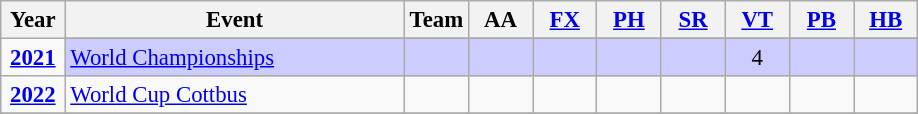<table class="wikitable sortable" style="text-align:center; font-size:95%;">
<tr>
<th width=7% class=unsortable>Year</th>
<th width=37% class=unsortable>Event</th>
<th width=7% class=unsortable>Team</th>
<th width=7% class=unsortable>AA</th>
<th width=7% class=unsortable><a href='#'>FX</a></th>
<th width=7% class=unsortable><a href='#'>PH</a></th>
<th width=7% class=unsortable><a href='#'>SR</a></th>
<th width=7% class=unsortable><a href='#'>VT</a></th>
<th width=7% class=unsortable><a href='#'>PB</a></th>
<th width=7% class=unsortable><a href='#'>HB</a></th>
</tr>
<tr>
<td rowspan="2" align=center><strong><a href='#'>2021</a></strong></td>
</tr>
<tr bgcolor=#CCCCFF>
<td align=left><a href='#'>World Championships</a></td>
<td></td>
<td></td>
<td></td>
<td></td>
<td></td>
<td>4</td>
<td></td>
<td></td>
</tr>
<tr>
<td rowspan="1" align=center><strong><a href='#'>2022</a></strong></td>
<td align=left><a href='#'>World Cup Cottbus</a></td>
<td></td>
<td></td>
<td></td>
<td></td>
<td></td>
<td></td>
<td></td>
<td></td>
</tr>
<tr>
</tr>
</table>
